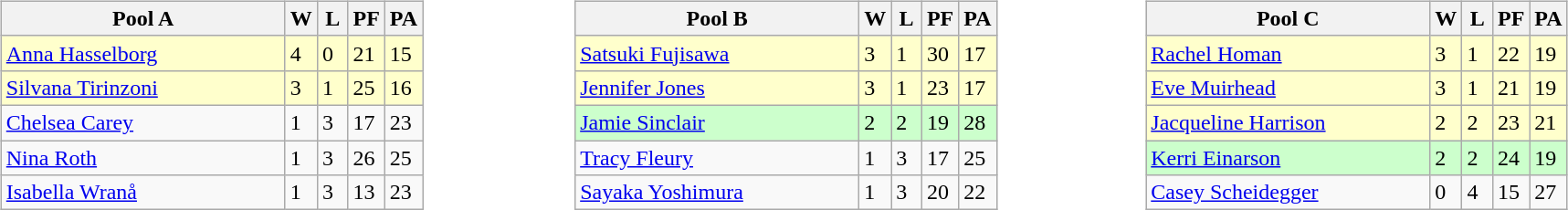<table>
<tr>
<td valign=top width=10%><br><table class=wikitable>
<tr>
<th width=200>Pool A</th>
<th width=15>W</th>
<th width=15>L</th>
<th width=15>PF</th>
<th width=15>PA</th>
</tr>
<tr bgcolor=#ffffcc>
<td> <a href='#'>Anna Hasselborg</a></td>
<td>4</td>
<td>0</td>
<td>21</td>
<td>15</td>
</tr>
<tr bgcolor=#ffffcc>
<td> <a href='#'>Silvana Tirinzoni</a></td>
<td>3</td>
<td>1</td>
<td>25</td>
<td>16</td>
</tr>
<tr>
<td> <a href='#'>Chelsea Carey</a></td>
<td>1</td>
<td>3</td>
<td>17</td>
<td>23</td>
</tr>
<tr>
<td> <a href='#'>Nina Roth</a></td>
<td>1</td>
<td>3</td>
<td>26</td>
<td>25</td>
</tr>
<tr>
<td> <a href='#'>Isabella Wranå</a></td>
<td>1</td>
<td>3</td>
<td>13</td>
<td>23</td>
</tr>
</table>
</td>
<td valign=top width=10%><br><table class=wikitable>
<tr>
<th width=200>Pool B</th>
<th width=15>W</th>
<th width=15>L</th>
<th width=15>PF</th>
<th width=15>PA</th>
</tr>
<tr bgcolor=#ffffcc>
<td> <a href='#'>Satsuki Fujisawa</a></td>
<td>3</td>
<td>1</td>
<td>30</td>
<td>17</td>
</tr>
<tr bgcolor=#ffffcc>
<td> <a href='#'>Jennifer Jones</a></td>
<td>3</td>
<td>1</td>
<td>23</td>
<td>17</td>
</tr>
<tr bgcolor=#ccffcc>
<td> <a href='#'>Jamie Sinclair</a></td>
<td>2</td>
<td>2</td>
<td>19</td>
<td>28</td>
</tr>
<tr>
<td> <a href='#'>Tracy Fleury</a></td>
<td>1</td>
<td>3</td>
<td>17</td>
<td>25</td>
</tr>
<tr>
<td> <a href='#'>Sayaka Yoshimura</a></td>
<td>1</td>
<td>3</td>
<td>20</td>
<td>22</td>
</tr>
</table>
</td>
<td valign=top width=10%><br><table class=wikitable>
<tr>
<th width=200>Pool C</th>
<th width=15>W</th>
<th width=15>L</th>
<th width=15>PF</th>
<th width=15>PA</th>
</tr>
<tr bgcolor=#ffffcc>
<td> <a href='#'>Rachel Homan</a></td>
<td>3</td>
<td>1</td>
<td>22</td>
<td>19</td>
</tr>
<tr bgcolor=#ffffcc>
<td> <a href='#'>Eve Muirhead</a></td>
<td>3</td>
<td>1</td>
<td>21</td>
<td>19</td>
</tr>
<tr bgcolor=#ffffcc>
<td> <a href='#'>Jacqueline Harrison</a></td>
<td>2</td>
<td>2</td>
<td>23</td>
<td>21</td>
</tr>
<tr bgcolor=#ccffcc>
<td> <a href='#'>Kerri Einarson</a></td>
<td>2</td>
<td>2</td>
<td>24</td>
<td>19</td>
</tr>
<tr>
<td> <a href='#'>Casey Scheidegger</a></td>
<td>0</td>
<td>4</td>
<td>15</td>
<td>27</td>
</tr>
</table>
</td>
</tr>
</table>
